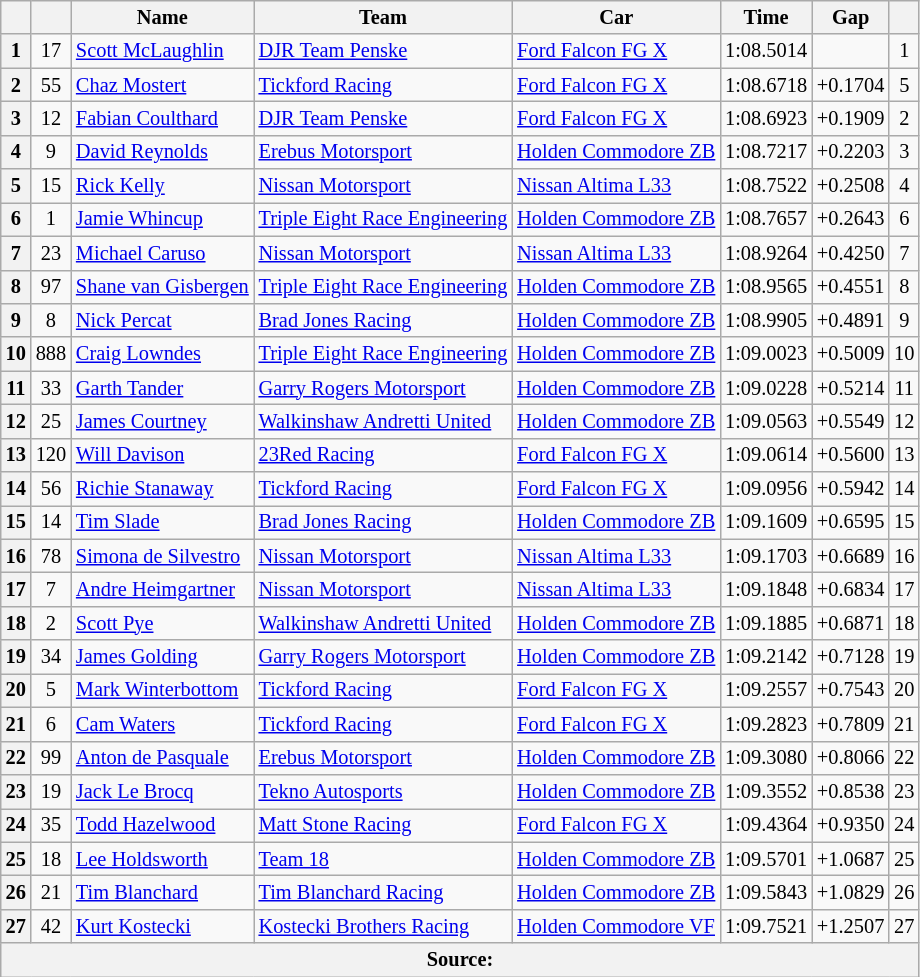<table class="wikitable" style="font-size: 85%">
<tr>
<th></th>
<th></th>
<th>Name</th>
<th>Team</th>
<th>Car</th>
<th>Time</th>
<th>Gap</th>
<th></th>
</tr>
<tr>
<th>1</th>
<td align="center">17</td>
<td> <a href='#'>Scott McLaughlin</a></td>
<td><a href='#'>DJR Team Penske</a></td>
<td><a href='#'>Ford Falcon FG X</a></td>
<td>1:08.5014</td>
<td></td>
<td align="center">1</td>
</tr>
<tr>
<th>2</th>
<td align="center">55</td>
<td> <a href='#'>Chaz Mostert</a></td>
<td><a href='#'>Tickford Racing</a></td>
<td><a href='#'>Ford Falcon FG X</a></td>
<td>1:08.6718</td>
<td>+0.1704</td>
<td align="center">5</td>
</tr>
<tr>
<th>3</th>
<td align="center">12</td>
<td> <a href='#'>Fabian Coulthard</a></td>
<td><a href='#'>DJR Team Penske</a></td>
<td><a href='#'>Ford Falcon FG X</a></td>
<td>1:08.6923</td>
<td>+0.1909</td>
<td align="center">2</td>
</tr>
<tr>
<th>4</th>
<td align="center">9</td>
<td> <a href='#'>David Reynolds</a></td>
<td><a href='#'>Erebus Motorsport</a></td>
<td><a href='#'>Holden Commodore ZB</a></td>
<td>1:08.7217</td>
<td>+0.2203</td>
<td align="center">3</td>
</tr>
<tr>
<th>5</th>
<td align="center">15</td>
<td> <a href='#'>Rick Kelly</a></td>
<td><a href='#'>Nissan Motorsport</a></td>
<td><a href='#'>Nissan Altima L33</a></td>
<td>1:08.7522</td>
<td>+0.2508</td>
<td align="center">4</td>
</tr>
<tr>
<th>6</th>
<td align="center">1</td>
<td> <a href='#'>Jamie Whincup</a></td>
<td><a href='#'>Triple Eight Race Engineering</a></td>
<td><a href='#'>Holden Commodore ZB</a></td>
<td>1:08.7657</td>
<td>+0.2643</td>
<td align="center">6</td>
</tr>
<tr>
<th>7</th>
<td align="center">23</td>
<td> <a href='#'>Michael Caruso</a></td>
<td><a href='#'>Nissan Motorsport</a></td>
<td><a href='#'>Nissan Altima L33</a></td>
<td>1:08.9264</td>
<td>+0.4250</td>
<td align="center">7</td>
</tr>
<tr>
<th>8</th>
<td align="center">97</td>
<td> <a href='#'>Shane van Gisbergen</a></td>
<td><a href='#'>Triple Eight Race Engineering</a></td>
<td><a href='#'>Holden Commodore ZB</a></td>
<td>1:08.9565</td>
<td>+0.4551</td>
<td align="center">8</td>
</tr>
<tr>
<th>9</th>
<td align="center">8</td>
<td> <a href='#'>Nick Percat</a></td>
<td><a href='#'>Brad Jones Racing</a></td>
<td><a href='#'>Holden Commodore ZB</a></td>
<td>1:08.9905</td>
<td>+0.4891</td>
<td align="center">9</td>
</tr>
<tr>
<th>10</th>
<td align="center">888</td>
<td> <a href='#'>Craig Lowndes</a></td>
<td><a href='#'>Triple Eight Race Engineering</a></td>
<td><a href='#'>Holden Commodore ZB</a></td>
<td>1:09.0023</td>
<td>+0.5009</td>
<td align="center">10</td>
</tr>
<tr>
<th>11</th>
<td align="center">33</td>
<td> <a href='#'>Garth Tander</a></td>
<td><a href='#'>Garry Rogers Motorsport</a></td>
<td><a href='#'>Holden Commodore ZB</a></td>
<td>1:09.0228</td>
<td>+0.5214</td>
<td align="center">11</td>
</tr>
<tr>
<th>12</th>
<td align="center">25</td>
<td> <a href='#'>James Courtney</a></td>
<td><a href='#'>Walkinshaw Andretti United</a></td>
<td><a href='#'>Holden Commodore ZB</a></td>
<td>1:09.0563</td>
<td>+0.5549</td>
<td align="center">12</td>
</tr>
<tr>
<th>13</th>
<td align="center">120</td>
<td> <a href='#'>Will Davison</a></td>
<td><a href='#'>23Red Racing</a></td>
<td><a href='#'>Ford Falcon FG X</a></td>
<td>1:09.0614</td>
<td>+0.5600</td>
<td align="center">13</td>
</tr>
<tr>
<th>14</th>
<td align="center">56</td>
<td> <a href='#'>Richie Stanaway</a></td>
<td><a href='#'>Tickford Racing</a></td>
<td><a href='#'>Ford Falcon FG X</a></td>
<td>1:09.0956</td>
<td>+0.5942</td>
<td align="center">14</td>
</tr>
<tr>
<th>15</th>
<td align="center">14</td>
<td> <a href='#'>Tim Slade</a></td>
<td><a href='#'>Brad Jones Racing</a></td>
<td><a href='#'>Holden Commodore ZB</a></td>
<td>1:09.1609</td>
<td>+0.6595</td>
<td align="center">15</td>
</tr>
<tr>
<th>16</th>
<td align="center">78</td>
<td> <a href='#'>Simona de Silvestro</a></td>
<td><a href='#'>Nissan Motorsport</a></td>
<td><a href='#'>Nissan Altima L33</a></td>
<td>1:09.1703</td>
<td>+0.6689</td>
<td align="center">16</td>
</tr>
<tr>
<th>17</th>
<td align="center">7</td>
<td> <a href='#'>Andre Heimgartner</a></td>
<td><a href='#'>Nissan Motorsport</a></td>
<td><a href='#'>Nissan Altima L33</a></td>
<td>1:09.1848</td>
<td>+0.6834</td>
<td align="center">17</td>
</tr>
<tr>
<th>18</th>
<td align="center">2</td>
<td> <a href='#'>Scott Pye</a></td>
<td><a href='#'>Walkinshaw Andretti United</a></td>
<td><a href='#'>Holden Commodore ZB</a></td>
<td>1:09.1885</td>
<td>+0.6871</td>
<td align="center">18</td>
</tr>
<tr>
<th>19</th>
<td align="center">34</td>
<td> <a href='#'>James Golding</a></td>
<td><a href='#'>Garry Rogers Motorsport</a></td>
<td><a href='#'>Holden Commodore ZB</a></td>
<td>1:09.2142</td>
<td>+0.7128</td>
<td align="center">19</td>
</tr>
<tr>
<th>20</th>
<td align="center">5</td>
<td> <a href='#'>Mark Winterbottom</a></td>
<td><a href='#'>Tickford Racing</a></td>
<td><a href='#'>Ford Falcon FG X</a></td>
<td>1:09.2557</td>
<td>+0.7543</td>
<td align="center">20</td>
</tr>
<tr>
<th>21</th>
<td align="center">6</td>
<td> <a href='#'>Cam Waters</a></td>
<td><a href='#'>Tickford Racing</a></td>
<td><a href='#'>Ford Falcon FG X</a></td>
<td>1:09.2823</td>
<td>+0.7809</td>
<td align="center">21</td>
</tr>
<tr>
<th>22</th>
<td align="center">99</td>
<td> <a href='#'>Anton de Pasquale</a></td>
<td><a href='#'>Erebus Motorsport</a></td>
<td><a href='#'>Holden Commodore ZB</a></td>
<td>1:09.3080</td>
<td>+0.8066</td>
<td align="center">22</td>
</tr>
<tr>
<th>23</th>
<td align="center">19</td>
<td> <a href='#'>Jack Le Brocq</a></td>
<td><a href='#'>Tekno Autosports</a></td>
<td><a href='#'>Holden Commodore ZB</a></td>
<td>1:09.3552</td>
<td>+0.8538</td>
<td align="center">23</td>
</tr>
<tr>
<th>24</th>
<td align="center">35</td>
<td> <a href='#'>Todd Hazelwood</a></td>
<td><a href='#'>Matt Stone Racing</a></td>
<td><a href='#'>Ford Falcon FG X</a></td>
<td>1:09.4364</td>
<td>+0.9350</td>
<td align="center">24</td>
</tr>
<tr>
<th>25</th>
<td align="center">18</td>
<td> <a href='#'>Lee Holdsworth</a></td>
<td><a href='#'>Team 18</a></td>
<td><a href='#'>Holden Commodore ZB</a></td>
<td>1:09.5701</td>
<td>+1.0687</td>
<td align="center">25</td>
</tr>
<tr>
<th>26</th>
<td align="center">21</td>
<td> <a href='#'>Tim Blanchard</a></td>
<td><a href='#'>Tim Blanchard Racing</a></td>
<td><a href='#'>Holden Commodore ZB</a></td>
<td>1:09.5843</td>
<td>+1.0829</td>
<td align="center">26</td>
</tr>
<tr>
<th>27</th>
<td align="center">42</td>
<td> <a href='#'>Kurt Kostecki</a></td>
<td><a href='#'>Kostecki Brothers Racing</a></td>
<td><a href='#'>Holden Commodore VF</a></td>
<td>1:09.7521</td>
<td>+1.2507</td>
<td align="center">27</td>
</tr>
<tr>
<th colspan="8">Source:</th>
</tr>
</table>
